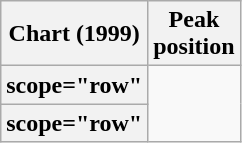<table class="wikitable plainrowheaders sortable">
<tr>
<th scope="col">Chart (1999)</th>
<th scope="col">Peak<br>position</th>
</tr>
<tr>
<th>scope="row" </th>
</tr>
<tr>
<th>scope="row" </th>
</tr>
</table>
